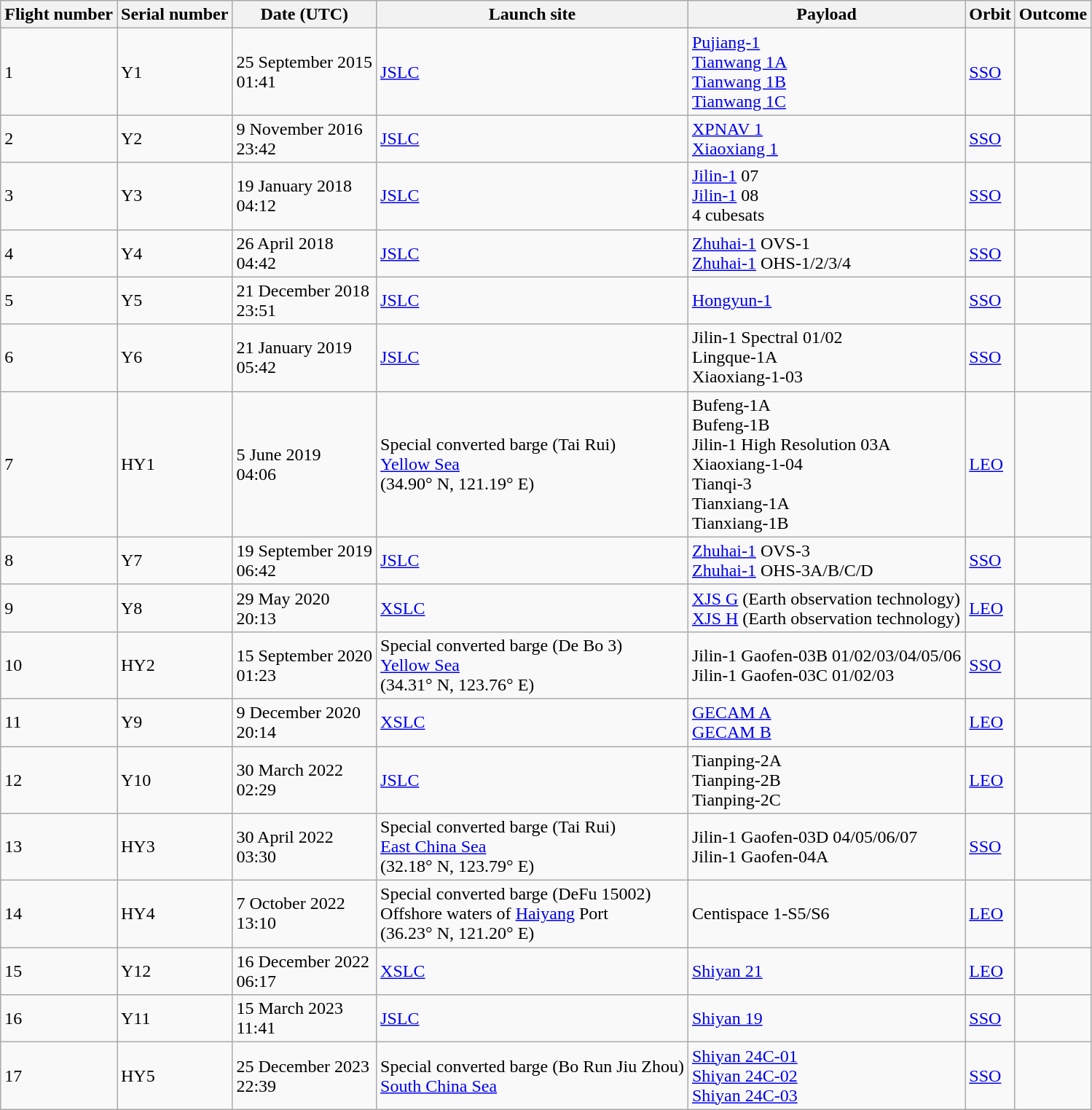<table class="wikitable">
<tr>
<th>Flight number</th>
<th>Serial number</th>
<th>Date (UTC)</th>
<th>Launch site</th>
<th>Payload</th>
<th>Orbit</th>
<th>Outcome</th>
</tr>
<tr>
<td>1</td>
<td>Y1</td>
<td>25 September 2015<br>01:41</td>
<td><a href='#'>JSLC</a></td>
<td><a href='#'>Pujiang-1</a><br><a href='#'>Tianwang 1A</a><br><a href='#'>Tianwang 1B</a><br><a href='#'>Tianwang 1C</a></td>
<td><a href='#'>SSO</a></td>
<td></td>
</tr>
<tr>
<td>2</td>
<td>Y2</td>
<td>9 November 2016<br>23:42</td>
<td><a href='#'>JSLC</a></td>
<td><a href='#'>XPNAV 1</a><br><a href='#'>Xiaoxiang 1</a></td>
<td><a href='#'>SSO</a></td>
<td></td>
</tr>
<tr>
<td>3</td>
<td>Y3</td>
<td>19 January 2018<br>04:12</td>
<td><a href='#'>JSLC</a></td>
<td><a href='#'>Jilin-1</a> 07<br><a href='#'>Jilin-1</a> 08<br>4 cubesats</td>
<td><a href='#'>SSO</a></td>
<td></td>
</tr>
<tr>
<td>4</td>
<td>Y4</td>
<td>26 April 2018<br>04:42</td>
<td><a href='#'>JSLC</a></td>
<td><a href='#'>Zhuhai-1</a> OVS-1<br><a href='#'>Zhuhai-1</a> OHS-1/2/3/4</td>
<td><a href='#'>SSO</a></td>
<td></td>
</tr>
<tr>
<td>5</td>
<td>Y5</td>
<td>21 December 2018<br>23:51</td>
<td><a href='#'>JSLC</a></td>
<td><a href='#'>Hongyun-1</a></td>
<td><a href='#'>SSO</a></td>
<td></td>
</tr>
<tr>
<td>6</td>
<td>Y6</td>
<td>21 January 2019<br>05:42</td>
<td><a href='#'>JSLC</a></td>
<td>Jilin-1 Spectral 01/02<br>Lingque-1A<br>Xiaoxiang-1-03</td>
<td><a href='#'>SSO</a></td>
<td></td>
</tr>
<tr>
<td>7</td>
<td>HY1</td>
<td>5 June 2019<br>04:06</td>
<td>Special converted barge (Tai Rui)<br><a href='#'>Yellow Sea</a><br>(34.90° N, 121.19° E)</td>
<td>Bufeng-1A<br>Bufeng-1B<br>Jilin-1 High Resolution 03A<br>Xiaoxiang-1-04<br>Tianqi-3<br>Tianxiang-1A<br>Tianxiang-1B</td>
<td><a href='#'>LEO</a></td>
<td></td>
</tr>
<tr>
<td>8</td>
<td>Y7</td>
<td>19 September 2019<br>06:42</td>
<td><a href='#'>JSLC</a></td>
<td><a href='#'>Zhuhai-1</a> OVS-3<br><a href='#'>Zhuhai-1</a> OHS-3A/B/C/D</td>
<td><a href='#'>SSO</a></td>
<td></td>
</tr>
<tr>
<td>9</td>
<td>Y8</td>
<td>29 May 2020<br>20:13 </td>
<td><a href='#'>XSLC</a></td>
<td><a href='#'>XJS G</a> (Earth observation technology)<br><a href='#'>XJS H</a> (Earth observation technology)</td>
<td><a href='#'>LEO</a></td>
<td></td>
</tr>
<tr>
<td>10</td>
<td>HY2</td>
<td>15 September 2020<br>01:23 </td>
<td>Special converted barge (De Bo 3)<br><a href='#'>Yellow Sea</a><br>(34.31° N, 123.76° E)</td>
<td>Jilin-1 Gaofen-03B 01/02/03/04/05/06<br>Jilin-1 Gaofen-03C 01/02/03</td>
<td><a href='#'>SSO</a></td>
<td></td>
</tr>
<tr>
<td>11</td>
<td>Y9</td>
<td>9 December 2020<br>20:14 </td>
<td><a href='#'>XSLC</a></td>
<td><a href='#'>GECAM A</a><br><a href='#'>GECAM B</a></td>
<td><a href='#'>LEO</a></td>
<td></td>
</tr>
<tr>
<td>12</td>
<td>Y10</td>
<td>30 March 2022<br>02:29</td>
<td><a href='#'>JSLC</a></td>
<td>Tianping-2A<br>Tianping-2B<br>Tianping-2C</td>
<td><a href='#'>LEO</a></td>
<td></td>
</tr>
<tr>
<td>13</td>
<td>HY3</td>
<td>30 April 2022<br>03:30</td>
<td>Special converted barge (Tai Rui)<br><a href='#'>East China Sea</a><br>(32.18° N, 123.79° E)</td>
<td>Jilin-1 Gaofen-03D 04/05/06/07<br>Jilin-1 Gaofen-04A</td>
<td><a href='#'>SSO</a></td>
<td></td>
</tr>
<tr>
<td>14</td>
<td>HY4</td>
<td>7 October 2022<br>13:10</td>
<td>Special converted barge (DeFu 15002)<br>Offshore waters of <a href='#'>Haiyang</a> Port<br>(36.23° N, 121.20° E)</td>
<td>Centispace 1-S5/S6</td>
<td><a href='#'>LEO</a></td>
<td></td>
</tr>
<tr>
<td>15</td>
<td>Y12</td>
<td>16 December 2022<br>06:17</td>
<td><a href='#'>XSLC</a></td>
<td><a href='#'>Shiyan 21</a></td>
<td><a href='#'>LEO</a></td>
<td></td>
</tr>
<tr>
<td>16</td>
<td>Y11</td>
<td>15 March 2023<br>11:41</td>
<td><a href='#'>JSLC</a></td>
<td><a href='#'>Shiyan 19</a></td>
<td><a href='#'>SSO</a></td>
<td></td>
</tr>
<tr>
<td>17</td>
<td>HY5</td>
<td>25 December 2023<br>22:39</td>
<td>Special converted barge (Bo Run Jiu Zhou)<br><a href='#'>South China Sea</a></td>
<td><a href='#'>Shiyan 24C-01</a><br><a href='#'>Shiyan 24C-02</a><br><a href='#'>Shiyan 24C-03</a></td>
<td><a href='#'>SSO</a></td>
<td></td>
</tr>
</table>
